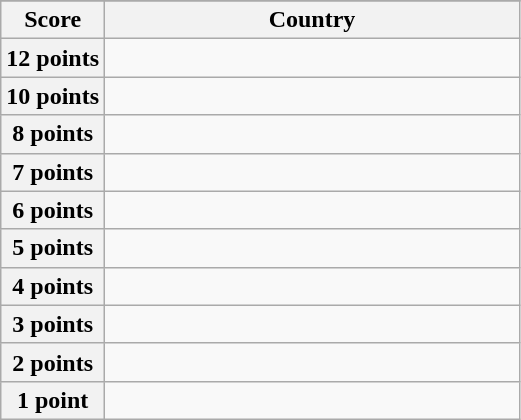<table class="wikitable">
<tr>
</tr>
<tr>
<th scope="col" style="width:20%;">Score</th>
<th scope="col">Country</th>
</tr>
<tr>
<th scope="row">12 points</th>
<td></td>
</tr>
<tr>
<th scope="row">10 points</th>
<td></td>
</tr>
<tr>
<th scope="row">8 points</th>
<td></td>
</tr>
<tr>
<th scope="row">7 points</th>
<td></td>
</tr>
<tr>
<th scope="row">6 points</th>
<td></td>
</tr>
<tr>
<th scope="row">5 points</th>
<td></td>
</tr>
<tr>
<th scope="row">4 points</th>
<td></td>
</tr>
<tr>
<th scope="row">3 points</th>
<td></td>
</tr>
<tr>
<th scope="row">2 points</th>
<td></td>
</tr>
<tr>
<th scope="row">1 point</th>
<td></td>
</tr>
</table>
